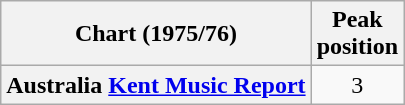<table class="wikitable sortable plainrowheaders">
<tr>
<th scope="col">Chart (1975/76)</th>
<th scope="col">Peak<br>position</th>
</tr>
<tr>
<th scope="row">Australia <a href='#'>Kent Music Report</a></th>
<td style="text-align:center;">3</td>
</tr>
</table>
